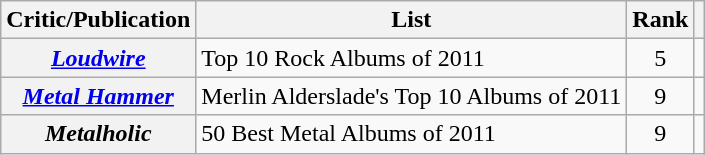<table class="wikitable plainrowheaders unsortable">
<tr>
<th>Critic/Publication</th>
<th scope="col" class="unsortable">List</th>
<th data-sort-type="number">Rank</th>
<th scope="col" class="unsortable"></th>
</tr>
<tr>
<th scope="row"><em><a href='#'>Loudwire</a></em></th>
<td>Top 10 Rock Albums of 2011</td>
<td align="center">5</td>
<td align="center"></td>
</tr>
<tr>
<th scope="row"><em><a href='#'>Metal Hammer</a></em></th>
<td>Merlin Alderslade's Top 10 Albums of 2011</td>
<td align="center">9</td>
<td align="center"></td>
</tr>
<tr>
<th scope="row"><em>Metalholic</em></th>
<td>50 Best Metal Albums of 2011</td>
<td align="center">9</td>
<td align="center"></td>
</tr>
</table>
